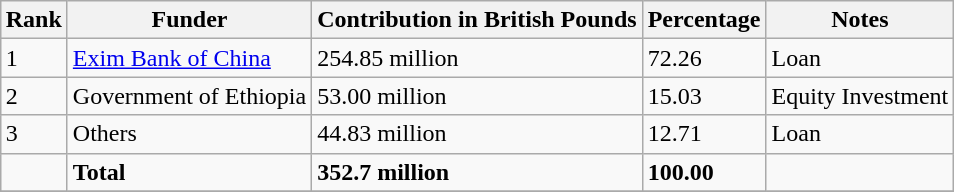<table class="wikitable sortable" style="margin: 0.5em auto">
<tr>
<th>Rank</th>
<th>Funder</th>
<th>Contribution in British Pounds</th>
<th>Percentage</th>
<th>Notes</th>
</tr>
<tr>
<td>1</td>
<td><a href='#'>Exim Bank of China</a></td>
<td>254.85 million</td>
<td>72.26</td>
<td>Loan</td>
</tr>
<tr>
<td>2</td>
<td>Government of Ethiopia</td>
<td>53.00 million</td>
<td>15.03</td>
<td>Equity Investment</td>
</tr>
<tr>
<td>3</td>
<td>Others</td>
<td>44.83 million</td>
<td>12.71</td>
<td>Loan</td>
</tr>
<tr>
<td></td>
<td><strong>Total</strong></td>
<td><strong>352.7 million</strong></td>
<td><strong>100.00</strong></td>
<td></td>
</tr>
<tr>
</tr>
</table>
